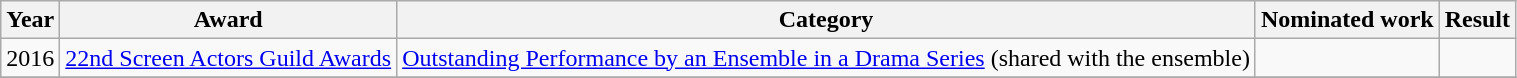<table class="wikitable sortable">
<tr>
<th>Year</th>
<th>Award</th>
<th>Category</th>
<th>Nominated work</th>
<th>Result</th>
</tr>
<tr>
<td>2016</td>
<td><a href='#'>22nd Screen Actors Guild Awards</a></td>
<td><a href='#'>Outstanding Performance by an Ensemble in a Drama Series</a> (shared with the ensemble)</td>
<td></td>
<td></td>
</tr>
<tr>
</tr>
</table>
